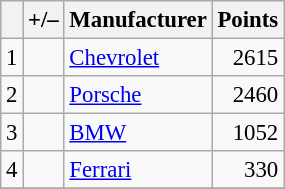<table class="wikitable" style="font-size: 95%;">
<tr>
<th scope="col"></th>
<th scope="col">+/–</th>
<th scope="col">Manufacturer</th>
<th scope="col">Points</th>
</tr>
<tr>
<td align=center>1</td>
<td align="left"></td>
<td> <a href='#'>Chevrolet</a></td>
<td align=right>2615</td>
</tr>
<tr>
<td align=center>2</td>
<td align="left"></td>
<td> <a href='#'>Porsche</a></td>
<td align=right>2460</td>
</tr>
<tr>
<td align=center>3</td>
<td align="left"></td>
<td> <a href='#'>BMW</a></td>
<td align=right>1052</td>
</tr>
<tr>
<td align=center>4</td>
<td align="left"></td>
<td> <a href='#'>Ferrari</a></td>
<td align=right>330</td>
</tr>
<tr>
</tr>
</table>
